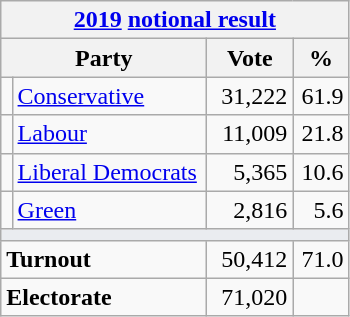<table class="wikitable">
<tr>
<th colspan="4"><a href='#'>2019</a> <a href='#'>notional result</a></th>
</tr>
<tr>
<th bgcolor="#DDDDFF" width="130px" colspan="2">Party</th>
<th bgcolor="#DDDDFF" width="50px">Vote</th>
<th bgcolor="#DDDDFF" width="30px">%</th>
</tr>
<tr>
<td></td>
<td><a href='#'>Conservative</a></td>
<td align=right>31,222</td>
<td align=right>61.9</td>
</tr>
<tr>
<td></td>
<td><a href='#'>Labour</a></td>
<td align=right>11,009</td>
<td align=right>21.8</td>
</tr>
<tr>
<td></td>
<td><a href='#'>Liberal Democrats</a></td>
<td align=right>5,365</td>
<td align=right>10.6</td>
</tr>
<tr>
<td></td>
<td><a href='#'>Green</a></td>
<td align=right>2,816</td>
<td align=right>5.6</td>
</tr>
<tr>
<td colspan="4" bgcolor="#EAECF0"></td>
</tr>
<tr>
<td colspan="2"><strong>Turnout</strong></td>
<td align=right>50,412</td>
<td align=right>71.0</td>
</tr>
<tr>
<td colspan="2"><strong>Electorate</strong></td>
<td align=right>71,020</td>
</tr>
</table>
